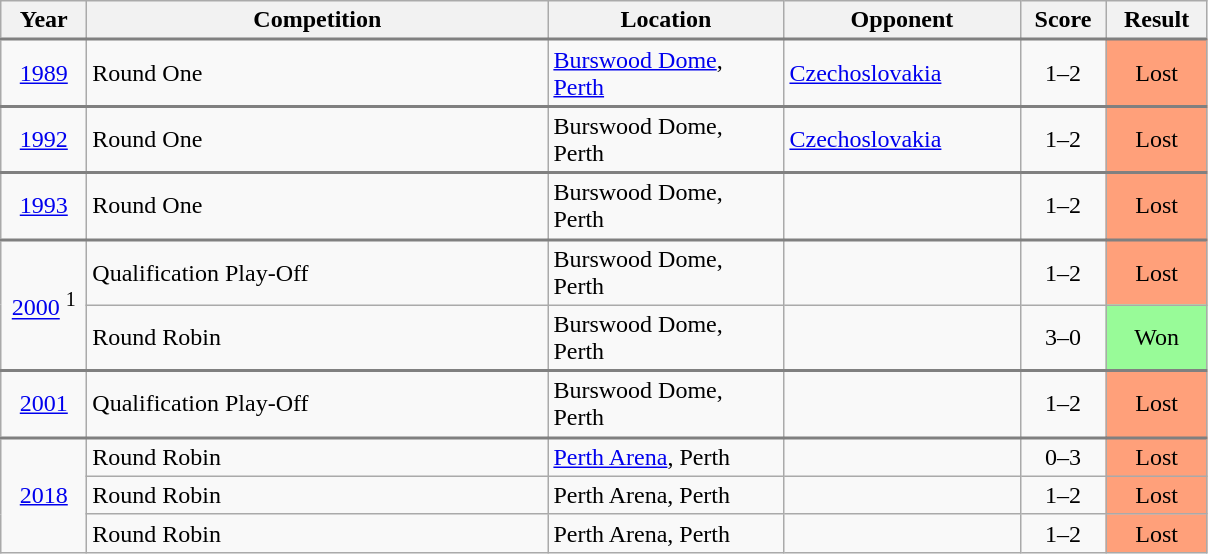<table class="wikitable">
<tr>
<th width="50">Year</th>
<th width="300">Competition</th>
<th width="150">Location</th>
<th width="150">Opponent</th>
<th width="50">Score</th>
<th width="60">Result</th>
</tr>
<tr style="border-top:2px solid gray;">
<td align="center" rowspan="1"><a href='#'>1989</a></td>
<td>Round One</td>
<td><a href='#'>Burswood Dome</a>, <a href='#'>Perth</a></td>
<td> <a href='#'>Czechoslovakia</a></td>
<td align="center">1–2</td>
<td align="center" bgcolor="#FFA07A">Lost</td>
</tr>
<tr style="border-top:2px solid gray;">
<td align="center" rowspan="1"><a href='#'>1992</a></td>
<td>Round One</td>
<td>Burswood Dome, Perth</td>
<td> <a href='#'>Czechoslovakia</a></td>
<td align="center">1–2</td>
<td align="center" bgcolor="#FFA07A">Lost</td>
</tr>
<tr style="border-top:2px solid gray;">
<td align="center" rowspan="1"><a href='#'>1993</a></td>
<td>Round One</td>
<td>Burswood Dome, Perth</td>
<td></td>
<td align="center">1–2</td>
<td align="center" bgcolor="#FFA07A">Lost</td>
</tr>
<tr style="border-top:2px solid gray;">
<td align="center" rowspan="2"><a href='#'>2000</a> <sup>1</sup></td>
<td>Qualification Play-Off</td>
<td>Burswood Dome, Perth</td>
<td></td>
<td align="center">1–2</td>
<td align="center" bgcolor="#FFA07A">Lost</td>
</tr>
<tr>
<td>Round Robin</td>
<td>Burswood Dome, Perth</td>
<td></td>
<td align="center">3–0</td>
<td align="center" bgcolor="#98FB98">Won</td>
</tr>
<tr style="border-top:2px solid gray;">
<td align="center" rowspan="1"><a href='#'>2001</a></td>
<td>Qualification Play-Off</td>
<td>Burswood Dome, Perth</td>
<td></td>
<td align="center">1–2</td>
<td align="center" bgcolor="#FFA07A">Lost</td>
</tr>
<tr style="border-top:2px solid gray;">
<td align="center" rowspan="3"><a href='#'>2018</a></td>
<td>Round Robin</td>
<td><a href='#'>Perth Arena</a>, Perth</td>
<td></td>
<td align="center">0–3</td>
<td align="center" bgcolor="#FFA07A">Lost</td>
</tr>
<tr>
<td>Round Robin</td>
<td>Perth Arena, Perth</td>
<td></td>
<td align="center">1–2</td>
<td align="center" bgcolor="#FFA07A">Lost</td>
</tr>
<tr>
<td>Round Robin</td>
<td>Perth Arena, Perth</td>
<td></td>
<td align="center">1–2</td>
<td align="center" bgcolor="#FFA07A">Lost</td>
</tr>
</table>
